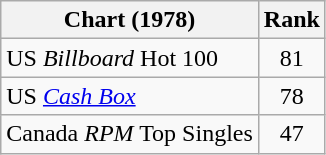<table class="wikitable sortable">
<tr>
<th align="left">Chart (1978)</th>
<th style="text-align:center;">Rank</th>
</tr>
<tr>
<td>US <em>Billboard</em> Hot 100 </td>
<td style="text-align:center;">81</td>
</tr>
<tr>
<td>US <em><a href='#'>Cash Box</a></em> </td>
<td style="text-align:center;">78</td>
</tr>
<tr>
<td>Canada <em>RPM</em> Top Singles </td>
<td style="text-align:center;">47</td>
</tr>
</table>
